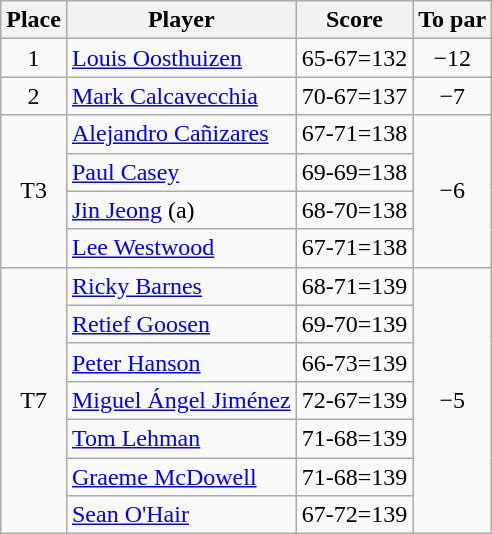<table class="wikitable">
<tr>
<th>Place</th>
<th>Player</th>
<th>Score</th>
<th>To par</th>
</tr>
<tr>
<td align=center>1</td>
<td> <a href='#'>Louis Oosthuizen</a></td>
<td align=center>65-67=132</td>
<td align=center>−12</td>
</tr>
<tr>
<td align=center>2</td>
<td> <a href='#'>Mark Calcavecchia</a></td>
<td align=center>70-67=137</td>
<td align=center>−7</td>
</tr>
<tr>
<td rowspan="4" align=center>T3</td>
<td> <a href='#'>Alejandro Cañizares</a></td>
<td align=center>67-71=138</td>
<td rowspan="4" align=center>−6</td>
</tr>
<tr>
<td> <a href='#'>Paul Casey</a></td>
<td align=center>69-69=138</td>
</tr>
<tr>
<td> <a href='#'>Jin Jeong</a> (a)</td>
<td align=center>68-70=138</td>
</tr>
<tr>
<td> <a href='#'>Lee Westwood</a></td>
<td align=center>67-71=138</td>
</tr>
<tr>
<td rowspan="7" align=center>T7</td>
<td> <a href='#'>Ricky Barnes</a></td>
<td align=center>68-71=139</td>
<td rowspan="7" align=center>−5</td>
</tr>
<tr>
<td> <a href='#'>Retief Goosen</a></td>
<td align=center>69-70=139</td>
</tr>
<tr>
<td> <a href='#'>Peter Hanson</a></td>
<td align=center>66-73=139</td>
</tr>
<tr>
<td> <a href='#'>Miguel Ángel Jiménez</a></td>
<td align=center>72-67=139</td>
</tr>
<tr>
<td> <a href='#'>Tom Lehman</a></td>
<td align=center>71-68=139</td>
</tr>
<tr>
<td> <a href='#'>Graeme McDowell</a></td>
<td align=center>71-68=139</td>
</tr>
<tr>
<td> <a href='#'>Sean O'Hair</a></td>
<td align=center>67-72=139</td>
</tr>
</table>
